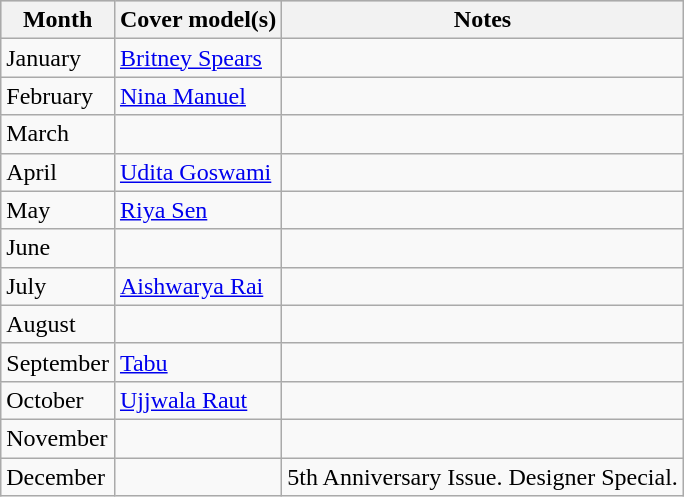<table class="wikitable">
<tr style="background:#ccc; text-align:center;">
<th>Month</th>
<th>Cover model(s)</th>
<th>Notes</th>
</tr>
<tr>
<td>January</td>
<td><a href='#'>Britney Spears</a></td>
<td></td>
</tr>
<tr>
<td>February</td>
<td><a href='#'>Nina Manuel</a></td>
<td></td>
</tr>
<tr>
<td>March</td>
<td></td>
<td></td>
</tr>
<tr>
<td>April</td>
<td><a href='#'>Udita Goswami</a></td>
<td></td>
</tr>
<tr>
<td>May</td>
<td><a href='#'>Riya Sen</a></td>
<td></td>
</tr>
<tr>
<td>June</td>
<td></td>
<td></td>
</tr>
<tr>
<td>July</td>
<td><a href='#'>Aishwarya Rai</a></td>
<td></td>
</tr>
<tr>
<td>August</td>
<td></td>
<td></td>
</tr>
<tr>
<td>September</td>
<td><a href='#'>Tabu</a></td>
<td></td>
</tr>
<tr>
<td>October</td>
<td><a href='#'>Ujjwala Raut</a></td>
<td></td>
</tr>
<tr>
<td>November</td>
<td></td>
<td></td>
</tr>
<tr>
<td>December</td>
<td></td>
<td>5th Anniversary Issue. Designer Special.</td>
</tr>
</table>
